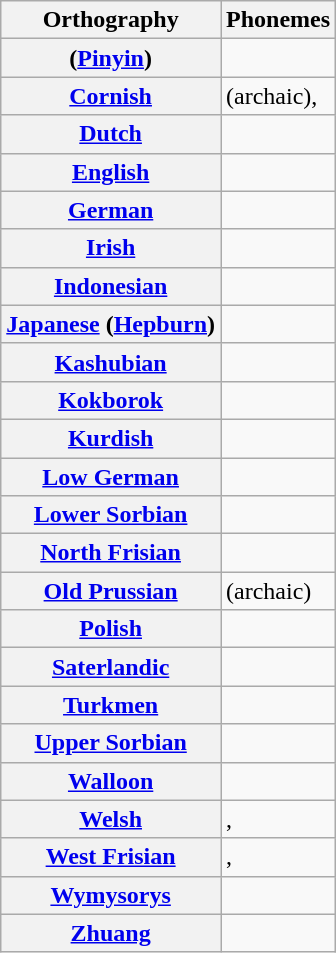<table class="wikitable mw-collapsible">
<tr>
<th>Orthography</th>
<th>Phonemes</th>
</tr>
<tr>
<th> (<a href='#'>Pinyin</a>)</th>
<td></td>
</tr>
<tr>
<th><a href='#'>Cornish</a></th>
<td> (archaic), </td>
</tr>
<tr>
<th><a href='#'>Dutch</a></th>
<td></td>
</tr>
<tr>
<th><a href='#'>English</a></th>
<td></td>
</tr>
<tr>
<th><a href='#'>German</a></th>
<td></td>
</tr>
<tr>
<th><a href='#'>Irish</a></th>
<td></td>
</tr>
<tr>
<th><a href='#'>Indonesian</a></th>
<td></td>
</tr>
<tr>
<th><a href='#'>Japanese</a> (<a href='#'>Hepburn</a>)</th>
<td></td>
</tr>
<tr>
<th><a href='#'>Kashubian</a></th>
<td></td>
</tr>
<tr>
<th><a href='#'>Kokborok</a></th>
<td></td>
</tr>
<tr>
<th><a href='#'>Kurdish</a></th>
<td></td>
</tr>
<tr>
<th><a href='#'>Low German</a></th>
<td></td>
</tr>
<tr>
<th><a href='#'>Lower Sorbian</a></th>
<td></td>
</tr>
<tr>
<th><a href='#'>North Frisian</a></th>
<td></td>
</tr>
<tr>
<th><a href='#'>Old Prussian</a></th>
<td> (archaic)</td>
</tr>
<tr>
<th><a href='#'>Polish</a></th>
<td></td>
</tr>
<tr>
<th><a href='#'>Saterlandic</a></th>
<td></td>
</tr>
<tr>
<th><a href='#'>Turkmen</a></th>
<td></td>
</tr>
<tr>
<th><a href='#'>Upper Sorbian</a></th>
<td></td>
</tr>
<tr>
<th><a href='#'>Walloon</a></th>
<td></td>
</tr>
<tr>
<th><a href='#'>Welsh</a></th>
<td>, </td>
</tr>
<tr>
<th><a href='#'>West Frisian</a></th>
<td>, </td>
</tr>
<tr>
<th><a href='#'>Wymysorys</a></th>
<td></td>
</tr>
<tr>
<th><a href='#'>Zhuang</a></th>
<td></td>
</tr>
</table>
